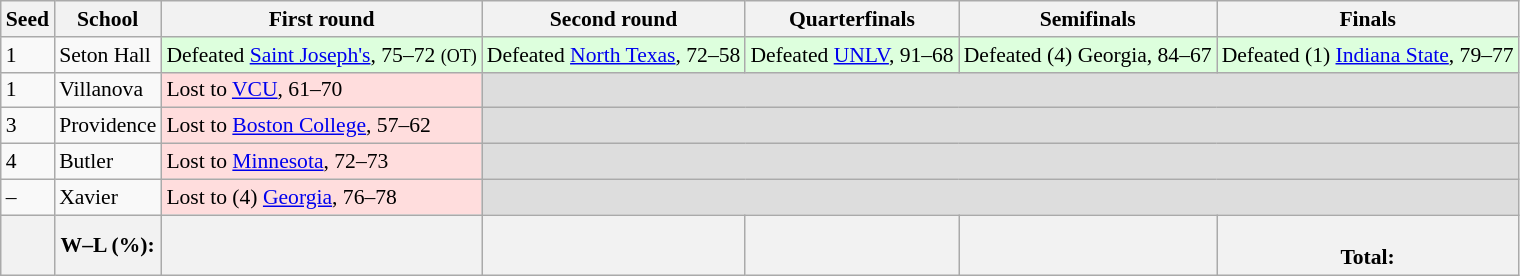<table class="wikitable" style="white-space:nowrap; font-size:90%;">
<tr>
<th>Seed</th>
<th>School</th>
<th>First round</th>
<th>Second round</th>
<th>Quarterfinals</th>
<th>Semifinals</th>
<th>Finals</th>
</tr>
<tr>
<td>1</td>
<td>Seton Hall</td>
<td style="background:#ddffdd;">Defeated <a href='#'>Saint Joseph's</a>, 75–72 <small>(OT)</small></td>
<td style="background:#ddffdd;">Defeated <a href='#'>North Texas</a>, 72–58</td>
<td style="background:#ddffdd;">Defeated <a href='#'>UNLV</a>, 91–68</td>
<td style="background:#ddffdd;">Defeated (4) Georgia, 84–67</td>
<td style="background:#ddffdd;">Defeated (1) <a href='#'>Indiana State</a>, 79–77</td>
</tr>
<tr>
<td>1</td>
<td>Villanova</td>
<td style="background:#ffdddd;">Lost to <a href='#'>VCU</a>, 61–70</td>
<td style="background:#ddd;" colspan=4></td>
</tr>
<tr>
<td>3</td>
<td>Providence</td>
<td style="background:#ffdddd;">Lost to <a href='#'>Boston College</a>, 57–62</td>
<td style="background:#ddd;" colspan=4></td>
</tr>
<tr>
<td>4</td>
<td>Butler</td>
<td style="background:#ffdddd;">Lost to <a href='#'>Minnesota</a>, 72–73</td>
<td style="background:#ddd;" colspan=4></td>
</tr>
<tr>
<td>–</td>
<td>Xavier</td>
<td style="background:#ffdddd;">Lost to (4) <a href='#'>Georgia</a>, 76–78</td>
<td style="background:#ddd;" colspan=4></td>
</tr>
<tr>
<th></th>
<th>W–L (%):</th>
<th></th>
<th></th>
<th></th>
<th></th>
<th><br>Total: </th>
</tr>
</table>
